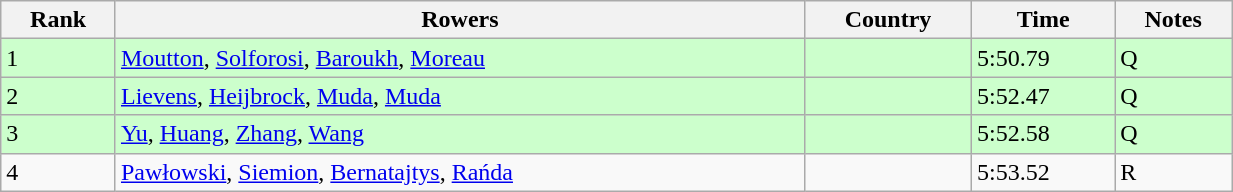<table class="wikitable sortable" width=65%>
<tr>
<th>Rank</th>
<th>Rowers</th>
<th>Country</th>
<th>Time</th>
<th>Notes</th>
</tr>
<tr bgcolor=ccffcc>
<td>1</td>
<td><a href='#'>Moutton</a>, <a href='#'>Solforosi</a>, <a href='#'>Baroukh</a>, <a href='#'>Moreau</a></td>
<td></td>
<td>5:50.79</td>
<td>Q</td>
</tr>
<tr bgcolor=ccffcc>
<td>2</td>
<td><a href='#'>Lievens</a>, <a href='#'>Heijbrock</a>, <a href='#'>Muda</a>, <a href='#'>Muda</a></td>
<td></td>
<td>5:52.47</td>
<td>Q</td>
</tr>
<tr bgcolor=ccffcc>
<td>3</td>
<td><a href='#'>Yu</a>, <a href='#'>Huang</a>, <a href='#'>Zhang</a>, <a href='#'>Wang</a></td>
<td></td>
<td>5:52.58</td>
<td>Q</td>
</tr>
<tr>
<td>4</td>
<td><a href='#'>Pawłowski</a>, <a href='#'>Siemion</a>, <a href='#'>Bernatajtys</a>, <a href='#'>Rańda</a></td>
<td></td>
<td>5:53.52</td>
<td>R</td>
</tr>
</table>
